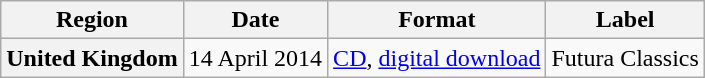<table class="wikitable plainrowheaders">
<tr>
<th>Region</th>
<th>Date</th>
<th>Format</th>
<th>Label</th>
</tr>
<tr>
<th scope="row">United Kingdom</th>
<td>14 April 2014</td>
<td><a href='#'>CD</a>, <a href='#'>digital download</a></td>
<td>Futura Classics</td>
</tr>
</table>
